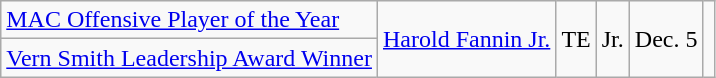<table class="wikitable">
<tr>
<td><a href='#'>MAC Offensive Player of the Year</a></td>
<td rowspan=2><a href='#'>Harold Fannin Jr.</a></td>
<td rowspan=2>TE</td>
<td rowspan=2>Jr.</td>
<td rowspan=2>Dec. 5</td>
<td rowspan=2></td>
</tr>
<tr>
<td><a href='#'>Vern Smith Leadership Award Winner</a></td>
</tr>
</table>
